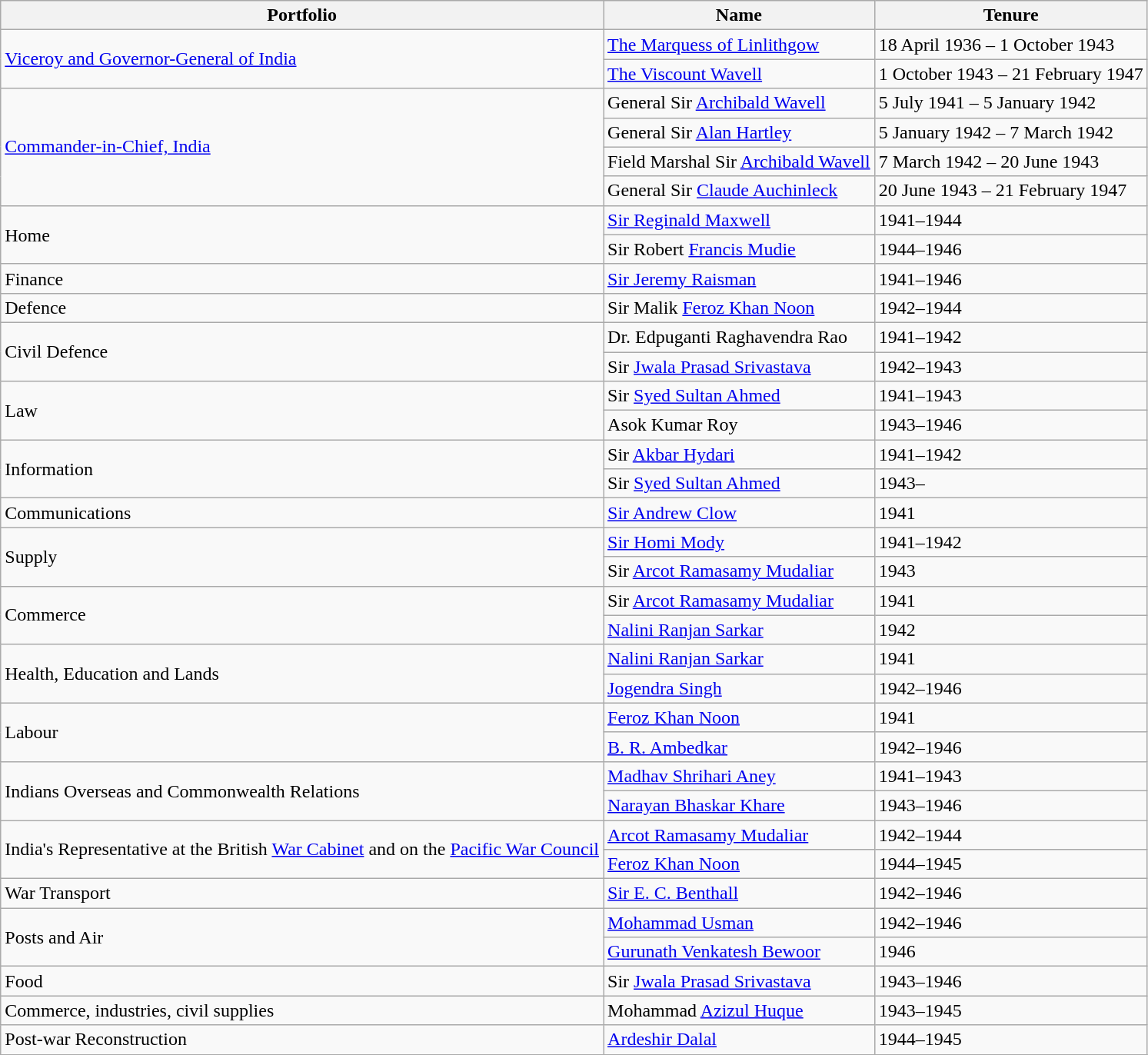<table class="wikitable">
<tr>
<th>Portfolio</th>
<th>Name</th>
<th>Tenure</th>
</tr>
<tr>
<td rowspan=2><a href='#'>Viceroy and Governor-General of India</a></td>
<td><a href='#'>The Marquess of Linlithgow</a></td>
<td>18 April 1936 – 1 October 1943</td>
</tr>
<tr>
<td><a href='#'>The Viscount Wavell</a></td>
<td>1 October 1943 – 21 February 1947</td>
</tr>
<tr>
<td rowspan=4><a href='#'>Commander-in-Chief, India</a></td>
<td>General Sir <a href='#'>Archibald Wavell</a></td>
<td>5 July 1941 – 5 January 1942</td>
</tr>
<tr>
<td>General Sir <a href='#'>Alan Hartley</a></td>
<td>5 January 1942 – 7 March 1942</td>
</tr>
<tr>
<td>Field Marshal Sir <a href='#'>Archibald Wavell</a></td>
<td>7 March 1942 – 20 June 1943</td>
</tr>
<tr>
<td>General Sir <a href='#'>Claude Auchinleck</a></td>
<td>20 June 1943 – 21 February 1947</td>
</tr>
<tr>
<td rowspan=2>Home</td>
<td><a href='#'>Sir Reginald Maxwell</a></td>
<td>1941–1944</td>
</tr>
<tr>
<td>Sir Robert <a href='#'>Francis Mudie</a></td>
<td>1944–1946</td>
</tr>
<tr>
<td rowspan=1>Finance</td>
<td><a href='#'>Sir Jeremy Raisman</a></td>
<td>1941–1946</td>
</tr>
<tr>
<td rowspan=1>Defence</td>
<td>Sir Malik <a href='#'>Feroz Khan Noon</a></td>
<td>1942–1944</td>
</tr>
<tr>
<td rowspan=2>Civil Defence</td>
<td>Dr. Edpuganti Raghavendra Rao</td>
<td>1941–1942</td>
</tr>
<tr>
<td>Sir <a href='#'>Jwala Prasad Srivastava</a></td>
<td>1942–1943</td>
</tr>
<tr>
<td rowspan=2>Law</td>
<td>Sir <a href='#'>Syed Sultan Ahmed</a></td>
<td>1941–1943</td>
</tr>
<tr>
<td>Asok Kumar Roy</td>
<td>1943–1946</td>
</tr>
<tr>
<td rowspan=2>Information</td>
<td>Sir <a href='#'>Akbar Hydari</a></td>
<td>1941–1942</td>
</tr>
<tr>
<td>Sir <a href='#'>Syed Sultan Ahmed</a></td>
<td>1943–</td>
</tr>
<tr>
<td rowspan=1>Communications</td>
<td><a href='#'>Sir Andrew Clow</a></td>
<td>1941</td>
</tr>
<tr>
<td rowspan=2>Supply</td>
<td><a href='#'>Sir Homi Mody</a></td>
<td>1941–1942</td>
</tr>
<tr>
<td>Sir <a href='#'>Arcot Ramasamy Mudaliar</a></td>
<td>1943</td>
</tr>
<tr>
<td rowspan=2>Commerce</td>
<td>Sir <a href='#'>Arcot Ramasamy Mudaliar</a></td>
<td>1941</td>
</tr>
<tr>
<td><a href='#'>Nalini Ranjan Sarkar</a></td>
<td>1942</td>
</tr>
<tr>
<td rowspan=2>Health, Education and Lands</td>
<td><a href='#'>Nalini Ranjan Sarkar</a></td>
<td>1941</td>
</tr>
<tr>
<td><a href='#'>Jogendra Singh</a></td>
<td>1942–1946</td>
</tr>
<tr>
<td rowspan=2>Labour</td>
<td><a href='#'>Feroz Khan Noon</a></td>
<td>1941</td>
</tr>
<tr>
<td><a href='#'>B. R. Ambedkar</a></td>
<td>1942–1946</td>
</tr>
<tr>
<td rowspan=2>Indians Overseas and Commonwealth Relations</td>
<td><a href='#'>Madhav Shrihari Aney</a></td>
<td>1941–1943</td>
</tr>
<tr>
<td><a href='#'>Narayan Bhaskar Khare</a></td>
<td>1943–1946</td>
</tr>
<tr>
<td rowspan=2>India's Representative at the British <a href='#'>War Cabinet</a> and on the <a href='#'>Pacific War Council</a></td>
<td><a href='#'>Arcot Ramasamy Mudaliar</a></td>
<td>1942–1944</td>
</tr>
<tr>
<td><a href='#'>Feroz Khan Noon</a></td>
<td>1944–1945</td>
</tr>
<tr>
<td rowspan=1>War Transport</td>
<td><a href='#'>Sir E. C. Benthall</a></td>
<td>1942–1946</td>
</tr>
<tr>
<td rowspan=2>Posts and Air</td>
<td><a href='#'>Mohammad Usman</a></td>
<td>1942–1946</td>
</tr>
<tr>
<td><a href='#'>Gurunath Venkatesh Bewoor</a></td>
<td>1946</td>
</tr>
<tr>
<td rowspan=1>Food</td>
<td>Sir <a href='#'>Jwala Prasad Srivastava</a></td>
<td>1943–1946</td>
</tr>
<tr>
<td rowspan=1>Commerce, industries, civil supplies</td>
<td>Mohammad <a href='#'>Azizul Huque</a></td>
<td>1943–1945</td>
</tr>
<tr>
<td rowspan=1>Post-war Reconstruction</td>
<td><a href='#'>Ardeshir Dalal</a></td>
<td>1944–1945</td>
</tr>
<tr>
</tr>
</table>
